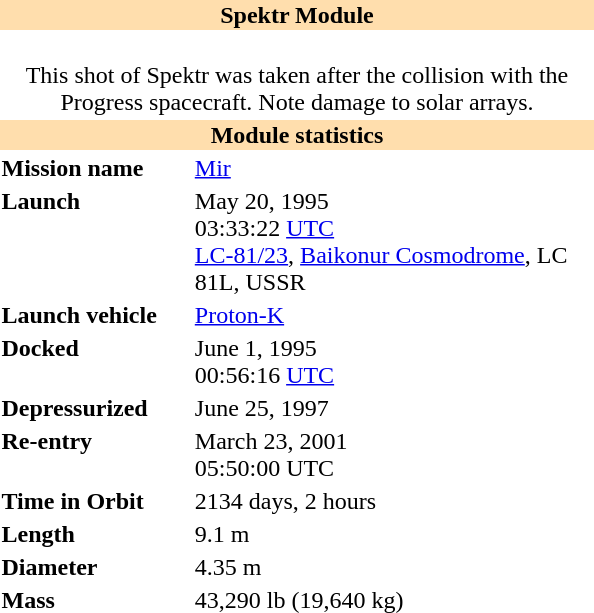<table class="toccolours" style="width: 25em; float: right; clear: right; margin: 0 0 1em 1em;">
<tr>
<th colspan="2" style="text-align: center; background: #FFDEAD;"><strong>Spektr Module</strong></th>
</tr>
<tr>
<td colspan="2" style="text-align: center;"><br>This shot of Spektr was taken after the collision with the Progress spacecraft. Note damage to solar arrays.</td>
</tr>
<tr>
<th colspan="2" style="text-align: center; background: #FFDEAD;">Module statistics</th>
</tr>
<tr>
<td><strong>Mission name</strong></td>
<td><a href='#'>Mir</a></td>
</tr>
<tr style="vertical-align: top;">
<td><strong>Launch</strong></td>
<td>May 20, 1995<br>03:33:22 <a href='#'>UTC</a><br><a href='#'>LC-81/23</a>, <a href='#'>Baikonur Cosmodrome</a>, LC 81L, USSR</td>
</tr>
<tr style="vertical-align: top;">
<td><strong>Launch vehicle</strong></td>
<td><a href='#'>Proton-K</a></td>
</tr>
<tr style="vertical-align: top;">
<td><strong>Docked</strong></td>
<td>June 1, 1995<br>00:56:16 <a href='#'>UTC</a></td>
</tr>
<tr style="vertical-align: top;">
<td><strong>Depressurized</strong></td>
<td>June 25, 1997</td>
</tr>
<tr style="vertical-align: top;">
<td><strong>Re-entry</strong></td>
<td>March 23, 2001<br>05:50:00 UTC</td>
</tr>
<tr style="vertical-align: top;">
<td><strong>Time in Orbit</strong></td>
<td>2134 days, 2 hours </td>
</tr>
<tr style="vertical-align: top;">
<td><strong>Length</strong></td>
<td>9.1 m</td>
</tr>
<tr style="vertical-align: top;">
<td><strong>Diameter</strong></td>
<td>4.35 m </td>
</tr>
<tr style="vertical-align: top;">
<td><strong>Mass</strong></td>
<td>43,290 lb (19,640 kg)</td>
</tr>
</table>
